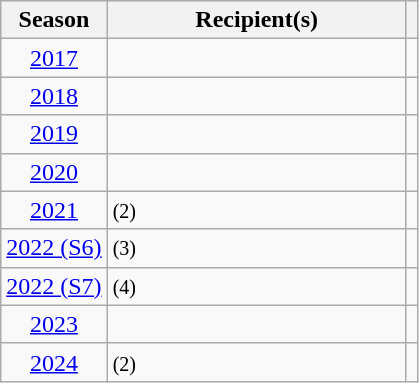<table class="wikitable sortable" style=text-align:center>
<tr>
<th>Season</th>
<th style=width:12em>Recipient(s)</th>
<th class=unsortable></th>
</tr>
<tr>
<td><a href='#'>2017</a></td>
<td align=left></td>
<td></td>
</tr>
<tr>
<td><a href='#'>2018</a></td>
<td align=left></td>
<td></td>
</tr>
<tr>
<td><a href='#'>2019</a></td>
<td align=left></td>
<td></td>
</tr>
<tr>
<td><a href='#'>2020</a></td>
<td align=left></td>
<td></td>
</tr>
<tr>
<td><a href='#'>2021</a></td>
<td align=left> <small>(2)</small></td>
<td></td>
</tr>
<tr>
<td><a href='#'>2022 (S6)</a></td>
<td align="left"> <small>(3)</small></td>
<td></td>
</tr>
<tr>
<td><a href='#'>2022 (S7)</a></td>
<td align="left"> <small>(4)</small></td>
<td></td>
</tr>
<tr>
<td><a href='#'>2023</a></td>
<td align="left"></td>
<td></td>
</tr>
<tr>
<td><a href='#'>2024</a></td>
<td align="left"> <small>(2)</small></td>
<td></td>
</tr>
</table>
